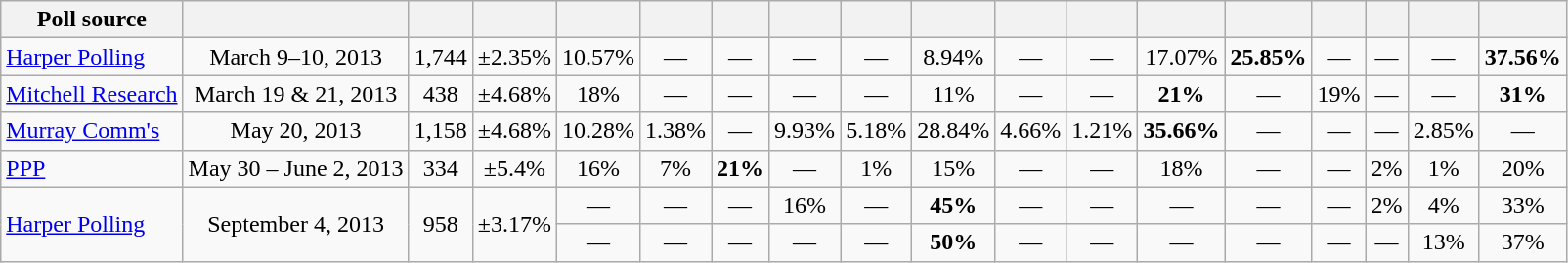<table class="wikitable" style="text-align:center">
<tr valign= bottom>
<th>Poll source</th>
<th></th>
<th></th>
<th></th>
<th></th>
<th></th>
<th></th>
<th></th>
<th></th>
<th></th>
<th></th>
<th></th>
<th></th>
<th></th>
<th></th>
<th></th>
<th></th>
<th></th>
</tr>
<tr>
<td align=left><a href='#'>Harper Polling</a></td>
<td>March 9–10, 2013</td>
<td>1,744</td>
<td>±2.35%</td>
<td>10.57%</td>
<td>—</td>
<td>—</td>
<td>—</td>
<td>—</td>
<td>8.94%</td>
<td>—</td>
<td>—</td>
<td>17.07%</td>
<td><strong>25.85%</strong></td>
<td>—</td>
<td>—</td>
<td>—</td>
<td><strong>37.56%</strong></td>
</tr>
<tr>
<td align=left><a href='#'>Mitchell Research</a></td>
<td>March 19 & 21, 2013</td>
<td>438</td>
<td>±4.68%</td>
<td>18%</td>
<td>—</td>
<td>—</td>
<td>—</td>
<td>—</td>
<td>11%</td>
<td>—</td>
<td>—</td>
<td><strong>21%</strong></td>
<td>—</td>
<td>19%</td>
<td>—</td>
<td>—</td>
<td><strong>31%</strong></td>
</tr>
<tr>
<td align=left><a href='#'>Murray Comm's</a></td>
<td>May 20, 2013</td>
<td>1,158</td>
<td>±4.68%</td>
<td>10.28%</td>
<td>1.38%</td>
<td>—</td>
<td>9.93%</td>
<td>5.18%</td>
<td>28.84%</td>
<td>4.66%</td>
<td>1.21%</td>
<td><strong>35.66%</strong></td>
<td>—</td>
<td>—</td>
<td>—</td>
<td>2.85%</td>
<td>—</td>
</tr>
<tr>
<td align=left><a href='#'>PPP</a></td>
<td>May 30 – June 2, 2013</td>
<td>334</td>
<td>±5.4%</td>
<td>16%</td>
<td>7%</td>
<td><strong>21%</strong></td>
<td>—</td>
<td>1%</td>
<td>15%</td>
<td>—</td>
<td>—</td>
<td>18%</td>
<td>—</td>
<td>—</td>
<td>2%</td>
<td>1%</td>
<td>20%</td>
</tr>
<tr>
<td align=left rowspan=2><a href='#'>Harper Polling</a></td>
<td rowspan=2>September 4, 2013</td>
<td rowspan=2>958</td>
<td rowspan=2>±3.17%</td>
<td>—</td>
<td>—</td>
<td>—</td>
<td>16%</td>
<td>—</td>
<td><strong>45%</strong></td>
<td>—</td>
<td>—</td>
<td>—</td>
<td>—</td>
<td>—</td>
<td>2%</td>
<td>4%</td>
<td>33%</td>
</tr>
<tr>
<td>—</td>
<td>—</td>
<td>—</td>
<td>—</td>
<td>—</td>
<td><strong>50%</strong></td>
<td>—</td>
<td>—</td>
<td>—</td>
<td>—</td>
<td>—</td>
<td>—</td>
<td>13%</td>
<td>37%</td>
</tr>
</table>
